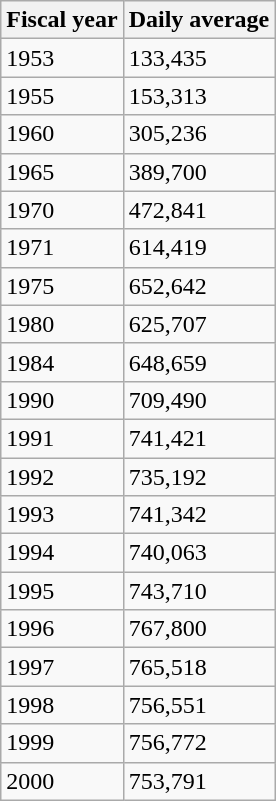<table class="wikitable">
<tr>
<th>Fiscal year</th>
<th>Daily average</th>
</tr>
<tr>
<td>1953</td>
<td>133,435</td>
</tr>
<tr>
<td>1955</td>
<td>153,313</td>
</tr>
<tr>
<td>1960</td>
<td>305,236</td>
</tr>
<tr>
<td>1965</td>
<td>389,700</td>
</tr>
<tr>
<td>1970</td>
<td>472,841</td>
</tr>
<tr>
<td>1971</td>
<td>614,419</td>
</tr>
<tr>
<td>1975</td>
<td>652,642</td>
</tr>
<tr>
<td>1980</td>
<td>625,707</td>
</tr>
<tr>
<td>1984</td>
<td>648,659</td>
</tr>
<tr>
<td>1990</td>
<td>709,490</td>
</tr>
<tr>
<td>1991</td>
<td>741,421</td>
</tr>
<tr>
<td>1992</td>
<td>735,192</td>
</tr>
<tr>
<td>1993</td>
<td>741,342</td>
</tr>
<tr>
<td>1994</td>
<td>740,063</td>
</tr>
<tr>
<td>1995</td>
<td>743,710</td>
</tr>
<tr>
<td>1996</td>
<td>767,800</td>
</tr>
<tr>
<td>1997</td>
<td>765,518</td>
</tr>
<tr>
<td>1998</td>
<td>756,551</td>
</tr>
<tr>
<td>1999</td>
<td>756,772</td>
</tr>
<tr>
<td>2000</td>
<td>753,791</td>
</tr>
</table>
